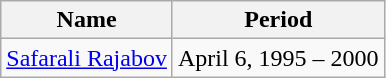<table class="wikitable">
<tr>
<th>Name</th>
<th>Period</th>
</tr>
<tr>
<td><a href='#'>Safarali Rajabov</a></td>
<td>April 6, 1995 – 2000</td>
</tr>
</table>
